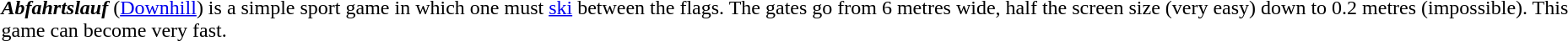<table>
<tr>
<td></td>
<td><strong><em>Abfahrtslauf</em></strong> (<a href='#'>Downhill</a>) is a simple sport game in which one must <a href='#'>ski</a> between the flags. The gates go from 6 metres wide, half the screen size (very easy) down to 0.2 metres (impossible). This game can become very fast.</td>
</tr>
</table>
